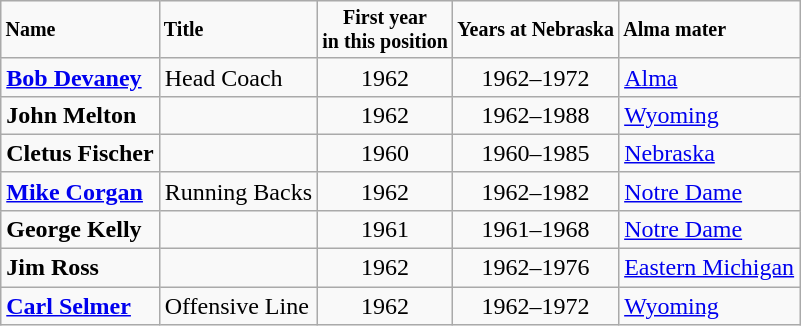<table class="wikitable">
<tr style="font-size:smaller">
<td><strong>Name</strong></td>
<td><strong>Title</strong></td>
<td align="center"><strong>First year<br>in this position</strong></td>
<td align="center"><strong>Years at Nebraska</strong></td>
<td><strong>Alma mater</strong></td>
</tr>
<tr>
<td><strong><a href='#'>Bob Devaney</a></strong></td>
<td>Head Coach</td>
<td align="center">1962</td>
<td align="center">1962–1972</td>
<td><a href='#'>Alma</a></td>
</tr>
<tr>
<td><strong>John Melton</strong></td>
<td></td>
<td align="center">1962</td>
<td align="center">1962–1988</td>
<td><a href='#'>Wyoming</a></td>
</tr>
<tr>
<td><strong>Cletus Fischer</strong></td>
<td></td>
<td align="center">1960</td>
<td align="center">1960–1985</td>
<td><a href='#'>Nebraska</a></td>
</tr>
<tr>
<td><strong><a href='#'>Mike Corgan</a></strong></td>
<td>Running Backs</td>
<td align="center">1962</td>
<td align="center">1962–1982</td>
<td><a href='#'>Notre Dame</a></td>
</tr>
<tr>
<td><strong>George Kelly</strong></td>
<td></td>
<td align="center">1961</td>
<td align="center">1961–1968</td>
<td><a href='#'>Notre Dame</a></td>
</tr>
<tr>
<td><strong>Jim Ross</strong></td>
<td></td>
<td align="center">1962</td>
<td align="center">1962–1976</td>
<td><a href='#'>Eastern Michigan</a></td>
</tr>
<tr>
<td><strong><a href='#'>Carl Selmer</a></strong></td>
<td>Offensive Line</td>
<td align="center">1962</td>
<td align="center">1962–1972</td>
<td><a href='#'>Wyoming</a></td>
</tr>
</table>
